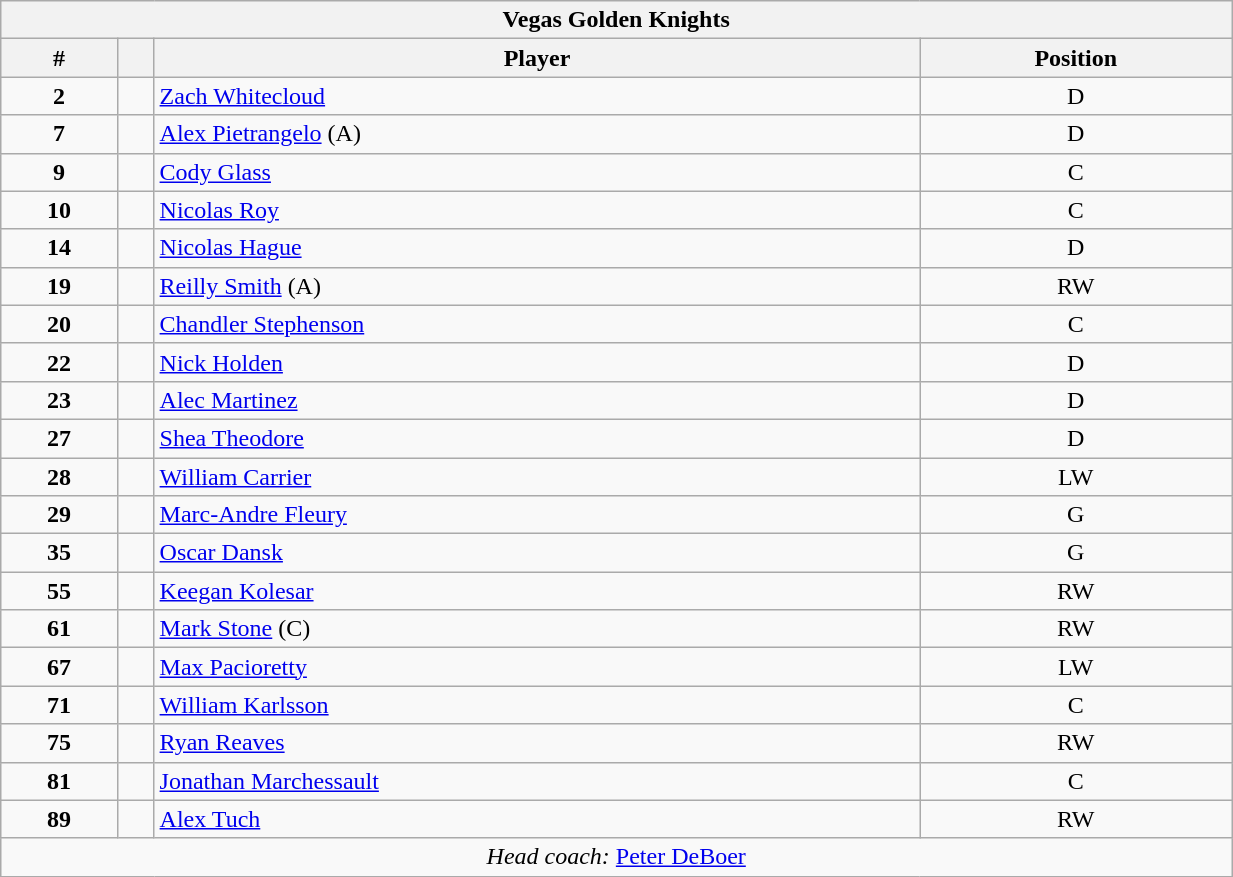<table class="wikitable" style="width:65%; text-align:center;">
<tr>
<th colspan=4>Vegas Golden Knights</th>
</tr>
<tr>
<th>#</th>
<th></th>
<th>Player</th>
<th>Position</th>
</tr>
<tr>
<td><strong>2</strong></td>
<td align=center></td>
<td align=left><a href='#'>Zach Whitecloud</a></td>
<td>D</td>
</tr>
<tr>
<td><strong>7</strong></td>
<td align=center></td>
<td align=left><a href='#'>Alex Pietrangelo</a> (A)</td>
<td>D</td>
</tr>
<tr>
<td><strong>9</strong></td>
<td align=center></td>
<td align=left><a href='#'>Cody Glass</a></td>
<td>C</td>
</tr>
<tr>
<td><strong>10</strong></td>
<td align=center></td>
<td align=left><a href='#'>Nicolas Roy</a></td>
<td>C</td>
</tr>
<tr>
<td><strong>14</strong></td>
<td align=center></td>
<td align=left><a href='#'>Nicolas Hague</a></td>
<td>D</td>
</tr>
<tr>
<td><strong>19</strong></td>
<td align=center></td>
<td align=left><a href='#'>Reilly Smith</a> (A)</td>
<td>RW</td>
</tr>
<tr>
<td><strong>20</strong></td>
<td align=center></td>
<td align=left><a href='#'>Chandler Stephenson</a></td>
<td>C</td>
</tr>
<tr>
<td><strong>22</strong></td>
<td align=center></td>
<td align=left><a href='#'>Nick Holden</a></td>
<td>D</td>
</tr>
<tr>
<td><strong>23</strong></td>
<td align=center></td>
<td align=left><a href='#'>Alec Martinez</a></td>
<td>D</td>
</tr>
<tr>
<td><strong>27</strong></td>
<td align=center></td>
<td align=left><a href='#'>Shea Theodore</a></td>
<td>D</td>
</tr>
<tr>
<td><strong>28</strong></td>
<td align=center></td>
<td align=left><a href='#'>William Carrier</a></td>
<td>LW</td>
</tr>
<tr>
<td><strong>29</strong></td>
<td align=center></td>
<td align=left><a href='#'>Marc-Andre Fleury</a></td>
<td>G</td>
</tr>
<tr>
<td><strong>35</strong></td>
<td align=center></td>
<td align=left><a href='#'>Oscar Dansk</a></td>
<td>G</td>
</tr>
<tr>
<td><strong>55</strong></td>
<td align=center></td>
<td align=left><a href='#'>Keegan Kolesar</a></td>
<td>RW</td>
</tr>
<tr>
<td><strong>61</strong></td>
<td align=center></td>
<td align=left><a href='#'>Mark Stone</a> (C)</td>
<td>RW</td>
</tr>
<tr>
<td><strong>67</strong></td>
<td align=center></td>
<td align=left><a href='#'>Max Pacioretty</a></td>
<td>LW</td>
</tr>
<tr>
<td><strong>71</strong></td>
<td align=center></td>
<td align=left><a href='#'>William Karlsson</a></td>
<td>C</td>
</tr>
<tr>
<td><strong>75</strong></td>
<td align=center></td>
<td align=left><a href='#'>Ryan Reaves</a></td>
<td>RW</td>
</tr>
<tr>
<td><strong>81</strong></td>
<td align=center></td>
<td align=left><a href='#'>Jonathan Marchessault</a></td>
<td>C</td>
</tr>
<tr>
<td><strong>89</strong></td>
<td align=center></td>
<td align=left><a href='#'>Alex Tuch</a></td>
<td>RW</td>
</tr>
<tr>
<td colspan=4><em>Head coach:</em>  <a href='#'>Peter DeBoer</a></td>
</tr>
</table>
